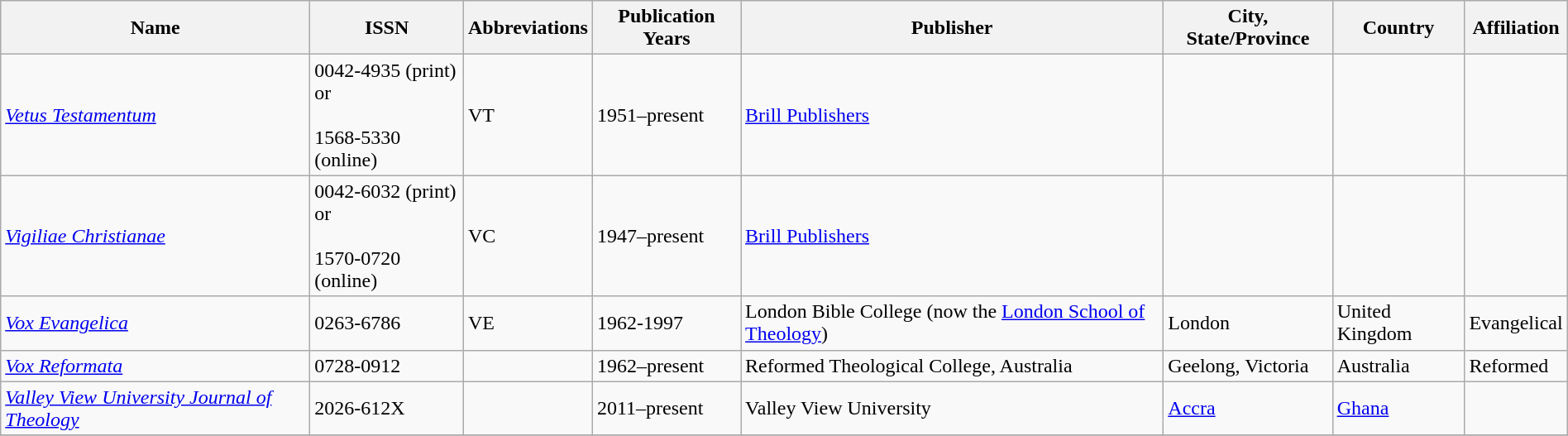<table class="wikitable sortable" style="width: 100%;">
<tr>
<th>Name</th>
<th>ISSN</th>
<th>Abbreviations</th>
<th>Publication Years</th>
<th>Publisher</th>
<th>City, State/Province</th>
<th>Country</th>
<th>Affiliation</th>
</tr>
<tr>
<td><em><a href='#'>Vetus Testamentum</a></em></td>
<td>0042-4935 (print) or<br><br>1568-5330 (online)</td>
<td>VT</td>
<td>1951–present</td>
<td><a href='#'>Brill Publishers</a></td>
<td></td>
<td></td>
<td></td>
</tr>
<tr>
<td><em><a href='#'>Vigiliae Christianae</a></em></td>
<td>0042-6032 (print) or<br><br>1570-0720 (online)</td>
<td>VC</td>
<td>1947–present</td>
<td><a href='#'>Brill Publishers</a></td>
<td></td>
<td></td>
<td></td>
</tr>
<tr>
<td><em><a href='#'>Vox Evangelica</a></em></td>
<td>0263-6786</td>
<td>VE</td>
<td>1962-1997</td>
<td>London Bible College (now the <a href='#'>London School of Theology</a>)</td>
<td>London</td>
<td>United Kingdom</td>
<td>Evangelical</td>
</tr>
<tr>
<td><em><a href='#'>Vox Reformata</a></em></td>
<td>0728-0912</td>
<td></td>
<td>1962–present</td>
<td>Reformed Theological College, Australia</td>
<td>Geelong, Victoria</td>
<td>Australia</td>
<td>Reformed</td>
</tr>
<tr>
<td><em><a href='#'>Valley View University Journal of Theology</a></em></td>
<td>2026-612X</td>
<td></td>
<td>2011–present</td>
<td>Valley View University</td>
<td><a href='#'>Accra</a></td>
<td><a href='#'>Ghana</a></td>
<td></td>
</tr>
<tr>
</tr>
</table>
